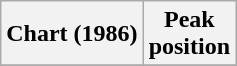<table class="wikitable plainrowheaders">
<tr>
<th scope="col">Chart (1986)</th>
<th scope="col">Peak<br>position</th>
</tr>
<tr>
</tr>
</table>
